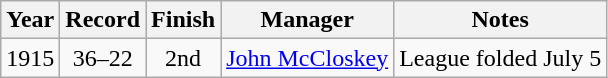<table class="wikitable">
<tr>
<th>Year</th>
<th>Record</th>
<th>Finish</th>
<th>Manager</th>
<th>Notes</th>
</tr>
<tr align=center>
<td>1915</td>
<td>36–22</td>
<td>2nd</td>
<td><a href='#'>John McCloskey</a></td>
<td>League folded July 5</td>
</tr>
</table>
